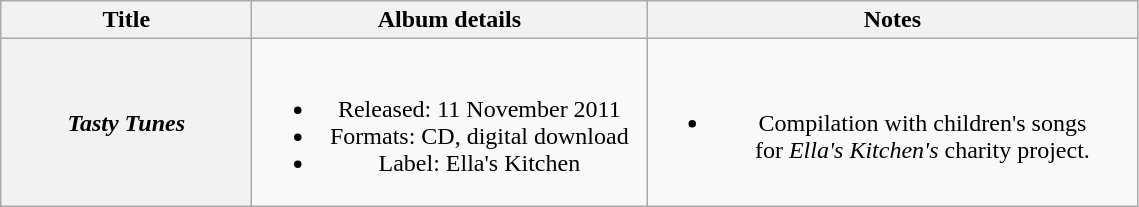<table class="wikitable plainrowheaders" style="text-align:center;">
<tr>
<th scope="col" style="width:10em;">Title</th>
<th scope="col" style="width:16em;">Album details</th>
<th scope="col" style="width:20em;">Notes</th>
</tr>
<tr>
<th scope="row"><em>Tasty Tunes</em></th>
<td><br><ul><li>Released: 11 November 2011</li><li>Formats: CD, digital download</li><li>Label: Ella's Kitchen</li></ul></td>
<td><br><ul><li>Compilation with children's songs<br>for <em>Ella's Kitchen's</em> charity project.</li></ul></td>
</tr>
</table>
